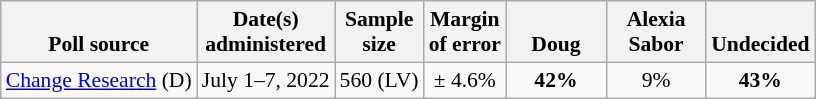<table class="wikitable" style="font-size:90%;text-align:center;">
<tr style="vertical-align:bottom">
<th>Poll source</th>
<th>Date(s)<br>administered</th>
<th>Sample<br>size</th>
<th>Margin<br>of error</th>
<th style="width:60px;">Doug<br></th>
<th style="width:60px;">Alexia<br>Sabor</th>
<th>Undecided</th>
</tr>
<tr>
<td style="text-align:left;"><a href='#'>Change Research</a> (D)</td>
<td>July 1–7, 2022</td>
<td>560 (LV)</td>
<td>± 4.6%</td>
<td><strong>42%</strong></td>
<td>9%</td>
<td><strong>43%</strong></td>
</tr>
</table>
